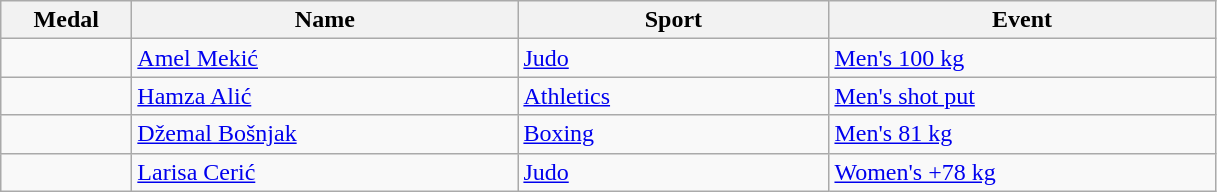<table class="wikitable sortable" style="font-size:100%">
<tr>
<th width="80">Medal</th>
<th width="250">Name</th>
<th width="200">Sport</th>
<th width="250">Event</th>
</tr>
<tr>
<td></td>
<td><a href='#'>Amel Mekić</a></td>
<td><a href='#'>Judo</a></td>
<td><a href='#'>Men's 100 kg</a></td>
</tr>
<tr>
<td></td>
<td><a href='#'>Hamza Alić</a></td>
<td><a href='#'>Athletics</a></td>
<td><a href='#'>Men's shot put</a></td>
</tr>
<tr>
<td></td>
<td><a href='#'>Džemal Bošnjak</a></td>
<td><a href='#'>Boxing</a></td>
<td><a href='#'>Men's 81 kg</a></td>
</tr>
<tr>
<td></td>
<td><a href='#'>Larisa Cerić</a></td>
<td><a href='#'>Judo</a></td>
<td><a href='#'>Women's +78 kg</a></td>
</tr>
</table>
